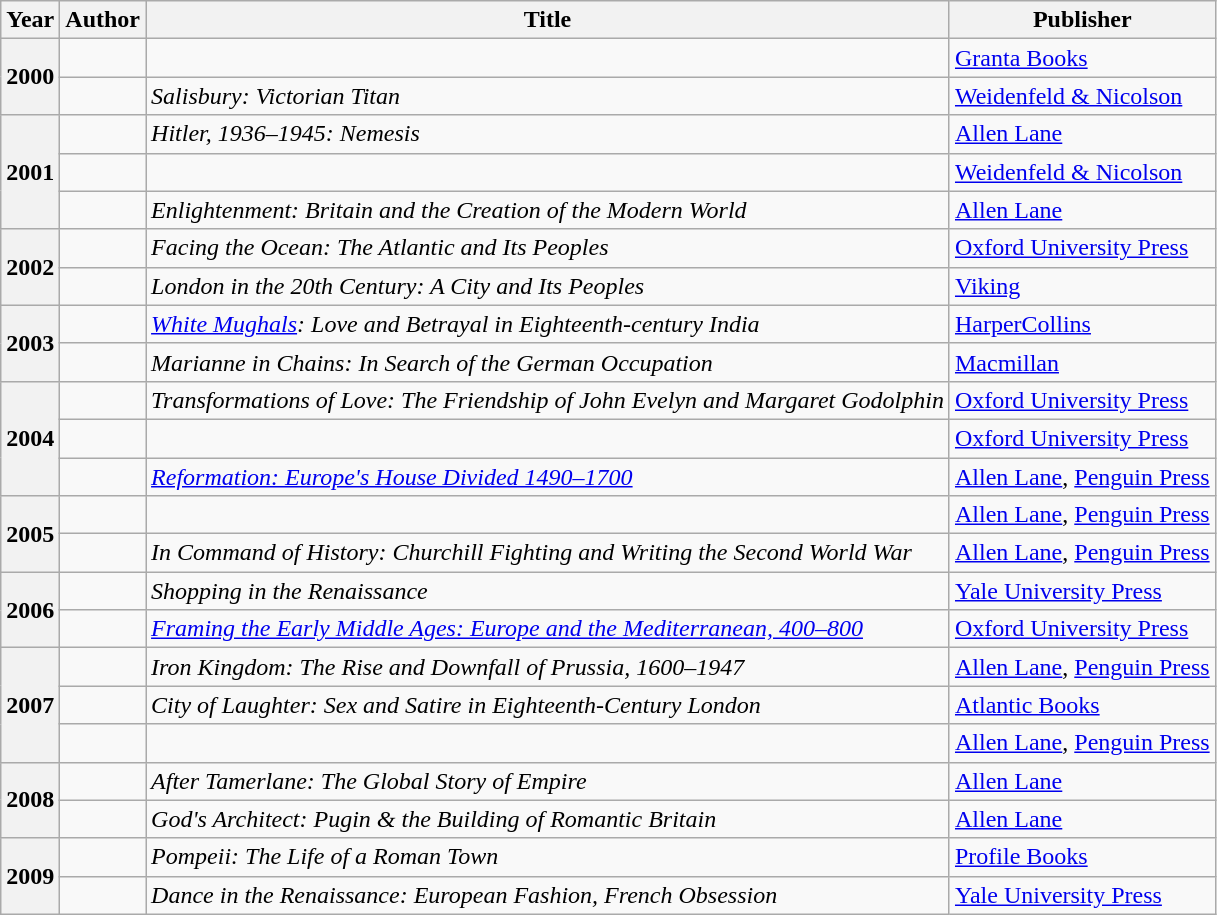<table class="wikitable sortable mw-collapsible">
<tr>
<th>Year</th>
<th>Author</th>
<th>Title</th>
<th>Publisher</th>
</tr>
<tr>
<th rowspan="2">2000</th>
<td></td>
<td><em></em></td>
<td><a href='#'>Granta Books</a></td>
</tr>
<tr>
<td></td>
<td><em>Salisbury: Victorian Titan</em></td>
<td><a href='#'>Weidenfeld & Nicolson</a></td>
</tr>
<tr>
<th rowspan="3">2001</th>
<td></td>
<td><em>Hitler, 1936–1945: Nemesis</em></td>
<td><a href='#'>Allen Lane</a></td>
</tr>
<tr>
<td></td>
<td><em></em></td>
<td><a href='#'>Weidenfeld & Nicolson</a></td>
</tr>
<tr>
<td></td>
<td><em>Enlightenment: Britain and the Creation of the Modern World</em></td>
<td><a href='#'>Allen Lane</a></td>
</tr>
<tr>
<th rowspan="2">2002</th>
<td></td>
<td><em>Facing the Ocean: The Atlantic and Its Peoples</em></td>
<td><a href='#'>Oxford University Press</a></td>
</tr>
<tr>
<td></td>
<td><em>London in the 20th Century: A City and Its Peoples</em></td>
<td><a href='#'>Viking</a></td>
</tr>
<tr>
<th rowspan="2">2003</th>
<td></td>
<td><em><a href='#'>White Mughals</a>: Love and Betrayal in Eighteenth-century India</em></td>
<td><a href='#'>HarperCollins</a></td>
</tr>
<tr>
<td></td>
<td><em>Marianne in Chains: In Search of the German Occupation</em></td>
<td><a href='#'>Macmillan</a></td>
</tr>
<tr>
<th rowspan="3">2004</th>
<td></td>
<td><em>Transformations of Love: The Friendship of John Evelyn and Margaret Godolphin</em></td>
<td><a href='#'>Oxford University Press</a></td>
</tr>
<tr>
<td></td>
<td><em></em></td>
<td><a href='#'>Oxford University Press</a></td>
</tr>
<tr>
<td></td>
<td><em><a href='#'>Reformation: Europe's House Divided 1490–1700</a></em></td>
<td><a href='#'>Allen Lane</a>, <a href='#'>Penguin Press</a></td>
</tr>
<tr>
<th rowspan="2">2005</th>
<td></td>
<td><em></em></td>
<td><a href='#'>Allen Lane</a>, <a href='#'>Penguin Press</a></td>
</tr>
<tr>
<td></td>
<td><em>In Command of History: Churchill Fighting and Writing the Second World War</em></td>
<td><a href='#'>Allen Lane</a>, <a href='#'>Penguin Press</a></td>
</tr>
<tr>
<th rowspan="2">2006</th>
<td></td>
<td><em>Shopping in the Renaissance</em></td>
<td><a href='#'>Yale University Press</a></td>
</tr>
<tr>
<td></td>
<td><em><a href='#'>Framing the Early Middle Ages: Europe and the Mediterranean, 400–800</a></em></td>
<td><a href='#'>Oxford University Press</a></td>
</tr>
<tr>
<th rowspan="3">2007</th>
<td></td>
<td><em>Iron Kingdom: The Rise and Downfall of Prussia, 1600–1947</em></td>
<td><a href='#'>Allen Lane</a>, <a href='#'>Penguin Press</a></td>
</tr>
<tr>
<td></td>
<td><em>City of Laughter: Sex and Satire in Eighteenth-Century London</em></td>
<td><a href='#'>Atlantic Books</a></td>
</tr>
<tr>
<td></td>
<td><em></em></td>
<td><a href='#'>Allen Lane</a>, <a href='#'>Penguin Press</a></td>
</tr>
<tr>
<th rowspan="2">2008</th>
<td></td>
<td><em>After Tamerlane: The Global Story of Empire</em></td>
<td><a href='#'>Allen Lane</a></td>
</tr>
<tr>
<td></td>
<td><em>God's Architect: Pugin & the Building of Romantic Britain</em></td>
<td><a href='#'>Allen Lane</a></td>
</tr>
<tr>
<th rowspan="2">2009</th>
<td></td>
<td><em>Pompeii: The Life of a Roman Town</em></td>
<td><a href='#'>Profile Books</a></td>
</tr>
<tr>
<td></td>
<td><em>Dance in the Renaissance: European Fashion, French Obsession</em></td>
<td><a href='#'>Yale University Press</a></td>
</tr>
</table>
